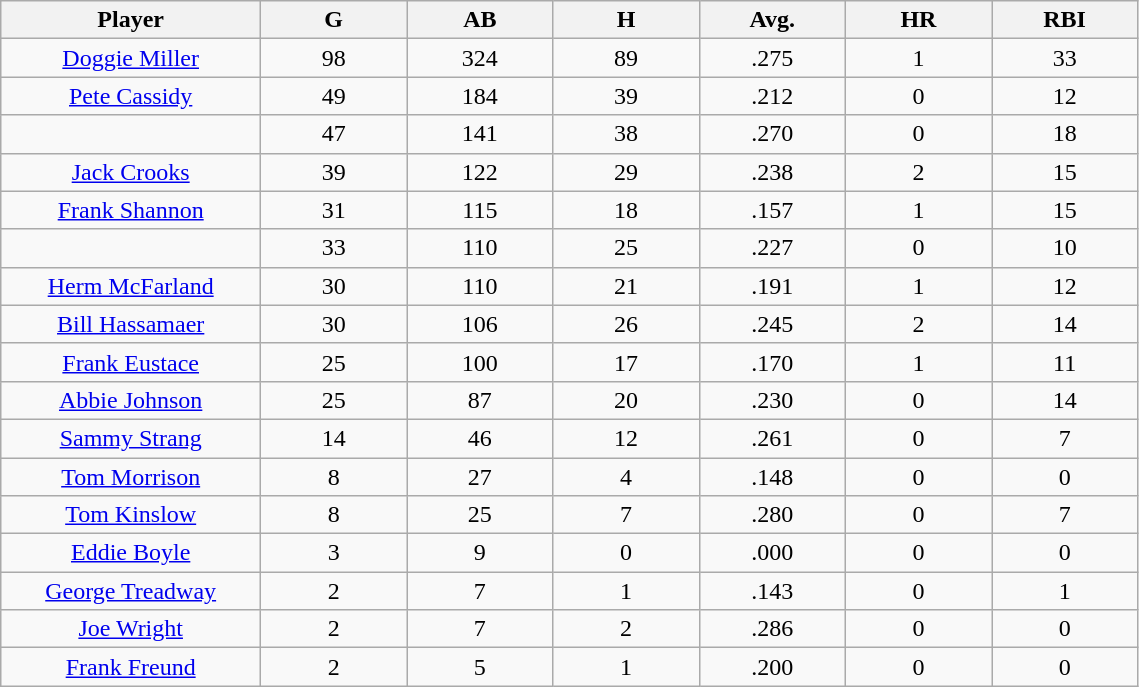<table class="wikitable sortable">
<tr>
<th bgcolor="#DDDDFF" width="16%">Player</th>
<th bgcolor="#DDDDFF" width="9%">G</th>
<th bgcolor="#DDDDFF" width="9%">AB</th>
<th bgcolor="#DDDDFF" width="9%">H</th>
<th bgcolor="#DDDDFF" width="9%">Avg.</th>
<th bgcolor="#DDDDFF" width="9%">HR</th>
<th bgcolor="#DDDDFF" width="9%">RBI</th>
</tr>
<tr align="center">
<td><a href='#'>Doggie Miller</a></td>
<td>98</td>
<td>324</td>
<td>89</td>
<td>.275</td>
<td>1</td>
<td>33</td>
</tr>
<tr align=center>
<td><a href='#'>Pete Cassidy</a></td>
<td>49</td>
<td>184</td>
<td>39</td>
<td>.212</td>
<td>0</td>
<td>12</td>
</tr>
<tr align=center>
<td></td>
<td>47</td>
<td>141</td>
<td>38</td>
<td>.270</td>
<td>0</td>
<td>18</td>
</tr>
<tr align="center">
<td><a href='#'>Jack Crooks</a></td>
<td>39</td>
<td>122</td>
<td>29</td>
<td>.238</td>
<td>2</td>
<td>15</td>
</tr>
<tr align=center>
<td><a href='#'>Frank Shannon</a></td>
<td>31</td>
<td>115</td>
<td>18</td>
<td>.157</td>
<td>1</td>
<td>15</td>
</tr>
<tr align=center>
<td></td>
<td>33</td>
<td>110</td>
<td>25</td>
<td>.227</td>
<td>0</td>
<td>10</td>
</tr>
<tr align="center">
<td><a href='#'>Herm McFarland</a></td>
<td>30</td>
<td>110</td>
<td>21</td>
<td>.191</td>
<td>1</td>
<td>12</td>
</tr>
<tr align=center>
<td><a href='#'>Bill Hassamaer</a></td>
<td>30</td>
<td>106</td>
<td>26</td>
<td>.245</td>
<td>2</td>
<td>14</td>
</tr>
<tr align=center>
<td><a href='#'>Frank Eustace</a></td>
<td>25</td>
<td>100</td>
<td>17</td>
<td>.170</td>
<td>1</td>
<td>11</td>
</tr>
<tr align=center>
<td><a href='#'>Abbie Johnson</a></td>
<td>25</td>
<td>87</td>
<td>20</td>
<td>.230</td>
<td>0</td>
<td>14</td>
</tr>
<tr align=center>
<td><a href='#'>Sammy Strang</a></td>
<td>14</td>
<td>46</td>
<td>12</td>
<td>.261</td>
<td>0</td>
<td>7</td>
</tr>
<tr align=center>
<td><a href='#'>Tom Morrison</a></td>
<td>8</td>
<td>27</td>
<td>4</td>
<td>.148</td>
<td>0</td>
<td>0</td>
</tr>
<tr align=center>
<td><a href='#'>Tom Kinslow</a></td>
<td>8</td>
<td>25</td>
<td>7</td>
<td>.280</td>
<td>0</td>
<td>7</td>
</tr>
<tr align=center>
<td><a href='#'>Eddie Boyle</a></td>
<td>3</td>
<td>9</td>
<td>0</td>
<td>.000</td>
<td>0</td>
<td>0</td>
</tr>
<tr align=center>
<td><a href='#'>George Treadway</a></td>
<td>2</td>
<td>7</td>
<td>1</td>
<td>.143</td>
<td>0</td>
<td>1</td>
</tr>
<tr align=center>
<td><a href='#'>Joe Wright</a></td>
<td>2</td>
<td>7</td>
<td>2</td>
<td>.286</td>
<td>0</td>
<td>0</td>
</tr>
<tr align=center>
<td><a href='#'>Frank Freund</a></td>
<td>2</td>
<td>5</td>
<td>1</td>
<td>.200</td>
<td>0</td>
<td>0</td>
</tr>
</table>
